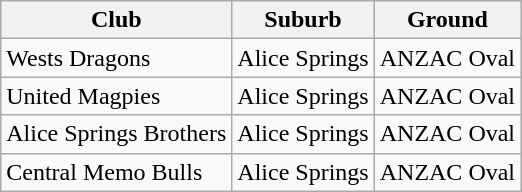<table class="wikitable">
<tr>
<th>Club</th>
<th>Suburb</th>
<th>Ground</th>
</tr>
<tr>
<td>Wests Dragons</td>
<td>Alice Springs</td>
<td>ANZAC Oval</td>
</tr>
<tr>
<td>United Magpies</td>
<td>Alice Springs</td>
<td>ANZAC Oval</td>
</tr>
<tr>
<td>Alice Springs Brothers</td>
<td>Alice Springs</td>
<td>ANZAC Oval</td>
</tr>
<tr>
<td>Central Memo Bulls</td>
<td>Alice Springs</td>
<td>ANZAC Oval</td>
</tr>
</table>
